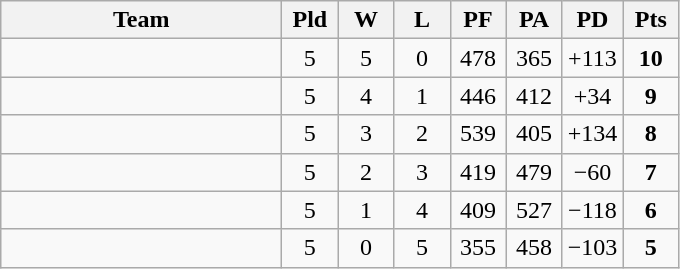<table class=wikitable style="text-align:center">
<tr>
<th width=180>Team</th>
<th width=30>Pld</th>
<th width=30>W</th>
<th width=30>L</th>
<th width=30>PF</th>
<th width=30>PA</th>
<th width=30>PD</th>
<th width=30>Pts</th>
</tr>
<tr>
<td align="left"></td>
<td>5</td>
<td>5</td>
<td>0</td>
<td>478</td>
<td>365</td>
<td>+113</td>
<td><strong>10</strong></td>
</tr>
<tr>
<td align="left"></td>
<td>5</td>
<td>4</td>
<td>1</td>
<td>446</td>
<td>412</td>
<td>+34</td>
<td><strong>9</strong></td>
</tr>
<tr>
<td align="left"></td>
<td>5</td>
<td>3</td>
<td>2</td>
<td>539</td>
<td>405</td>
<td>+134</td>
<td><strong>8</strong></td>
</tr>
<tr>
<td align="left"></td>
<td>5</td>
<td>2</td>
<td>3</td>
<td>419</td>
<td>479</td>
<td>−60</td>
<td><strong>7</strong></td>
</tr>
<tr>
<td align="left"></td>
<td>5</td>
<td>1</td>
<td>4</td>
<td>409</td>
<td>527</td>
<td>−118</td>
<td><strong>6</strong></td>
</tr>
<tr>
<td align="left"></td>
<td>5</td>
<td>0</td>
<td>5</td>
<td>355</td>
<td>458</td>
<td>−103</td>
<td><strong>5</strong></td>
</tr>
</table>
